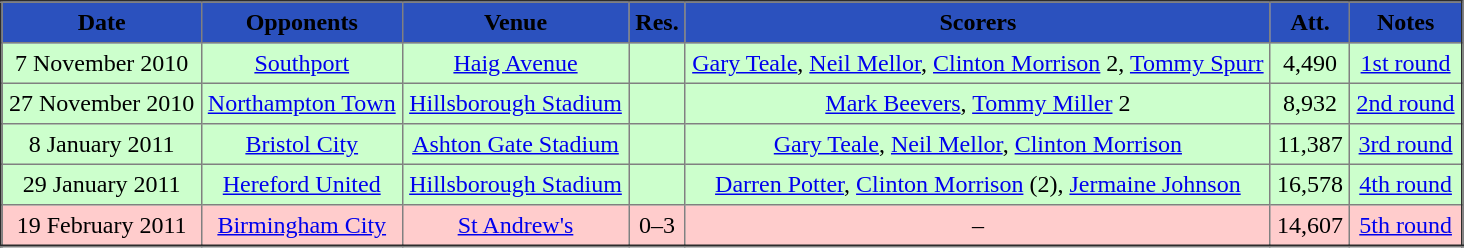<table border="2" cellpadding="4" style="border-collapse:collapse; text-align:center;">
<tr style="background:#2B51BE;">
<th><strong><span> Date</span></strong></th>
<th><strong><span> Opponents</span></strong></th>
<th><strong><span> Venue</span></strong></th>
<th><strong><span> Res.</span></strong></th>
<th><strong><span> Scorers</span></strong></th>
<th><strong><span> Att.</span></strong></th>
<th><strong><span> Notes</span></strong></th>
</tr>
<tr bgcolor="#ccffcc">
<td>7 November 2010</td>
<td><a href='#'>Southport</a></td>
<td><a href='#'>Haig Avenue</a></td>
<td></td>
<td><a href='#'>Gary Teale</a>, <a href='#'>Neil Mellor</a>, <a href='#'>Clinton Morrison</a> 2, <a href='#'>Tommy Spurr</a></td>
<td>4,490</td>
<td><a href='#'>1st round</a></td>
</tr>
<tr bgcolor="#ccffcc">
<td>27 November 2010</td>
<td><a href='#'>Northampton Town</a></td>
<td><a href='#'>Hillsborough Stadium</a></td>
<td></td>
<td><a href='#'>Mark Beevers</a>, <a href='#'>Tommy Miller</a> 2</td>
<td>8,932</td>
<td><a href='#'>2nd round</a></td>
</tr>
<tr bgcolor="#ccffcc">
<td>8 January 2011</td>
<td><a href='#'>Bristol City</a></td>
<td><a href='#'>Ashton Gate Stadium</a></td>
<td></td>
<td><a href='#'>Gary Teale</a>, <a href='#'>Neil Mellor</a>, <a href='#'>Clinton Morrison</a></td>
<td>11,387</td>
<td><a href='#'>3rd round</a></td>
</tr>
<tr bgcolor="#ccffcc">
<td>29 January 2011</td>
<td><a href='#'>Hereford United</a></td>
<td><a href='#'>Hillsborough Stadium</a></td>
<td></td>
<td><a href='#'>Darren Potter</a>, <a href='#'>Clinton Morrison</a> (2), <a href='#'>Jermaine Johnson</a></td>
<td>16,578</td>
<td><a href='#'>4th round</a></td>
</tr>
<tr bgcolor="#ffcccc">
<td>19 February 2011</td>
<td><a href='#'>Birmingham City</a></td>
<td><a href='#'>St Andrew's</a></td>
<td>0–3</td>
<td>–</td>
<td>14,607</td>
<td><a href='#'>5th round</a></td>
</tr>
</table>
